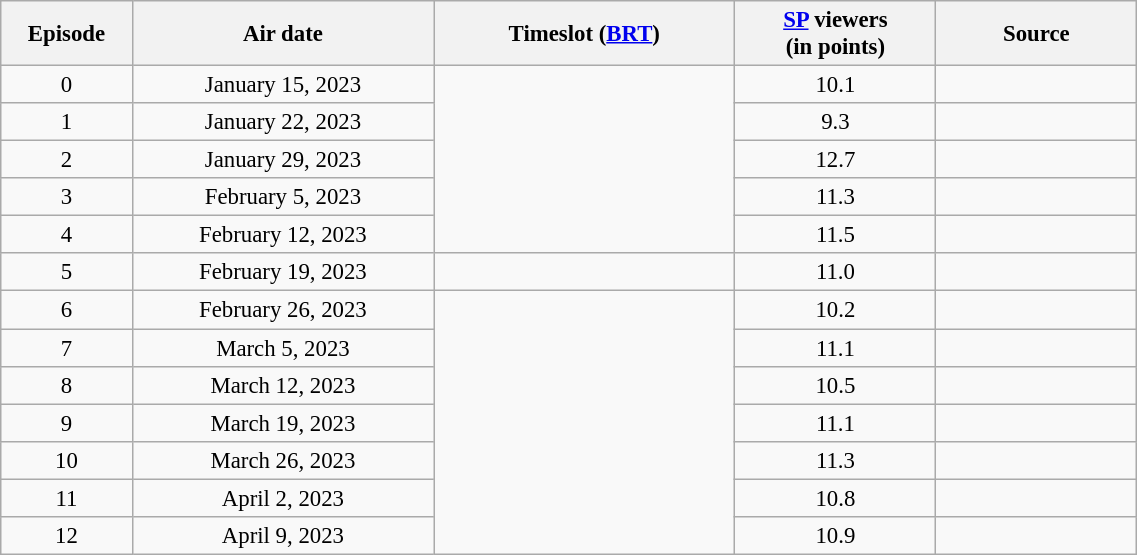<table class="wikitable sortable" style="text-align:center; font-size:95%; width: 60%">
<tr>
<th width="05%">Episode</th>
<th width="15%">Air date</th>
<th width="15%">Timeslot (<a href='#'>BRT</a>)</th>
<th width="10%"><a href='#'>SP</a> viewers<br>(in points)</th>
<th width="10%">Source</th>
</tr>
<tr>
<td>0</td>
<td>January 15, 2023</td>
<td rowspan=5></td>
<td>10.1</td>
<td></td>
</tr>
<tr>
<td>1</td>
<td>January 22, 2023</td>
<td>9.3</td>
<td></td>
</tr>
<tr>
<td>2</td>
<td>January 29, 2023</td>
<td>12.7</td>
<td></td>
</tr>
<tr>
<td>3</td>
<td>February 5, 2023</td>
<td>11.3</td>
<td></td>
</tr>
<tr>
<td>4</td>
<td>February 12, 2023</td>
<td>11.5</td>
<td></td>
</tr>
<tr>
<td>5</td>
<td>February 19, 2023</td>
<td></td>
<td>11.0</td>
<td></td>
</tr>
<tr>
<td>6</td>
<td>February 26, 2023</td>
<td rowspan=7></td>
<td>10.2</td>
<td></td>
</tr>
<tr>
<td>7</td>
<td>March 5, 2023</td>
<td>11.1</td>
<td></td>
</tr>
<tr>
<td>8</td>
<td>March 12, 2023</td>
<td>10.5</td>
<td></td>
</tr>
<tr>
<td>9</td>
<td>March 19, 2023</td>
<td>11.1</td>
<td></td>
</tr>
<tr>
<td>10</td>
<td>March 26, 2023</td>
<td>11.3</td>
<td></td>
</tr>
<tr>
<td>11</td>
<td>April 2, 2023</td>
<td>10.8</td>
<td></td>
</tr>
<tr>
<td>12</td>
<td>April 9, 2023</td>
<td>10.9</td>
<td></td>
</tr>
</table>
